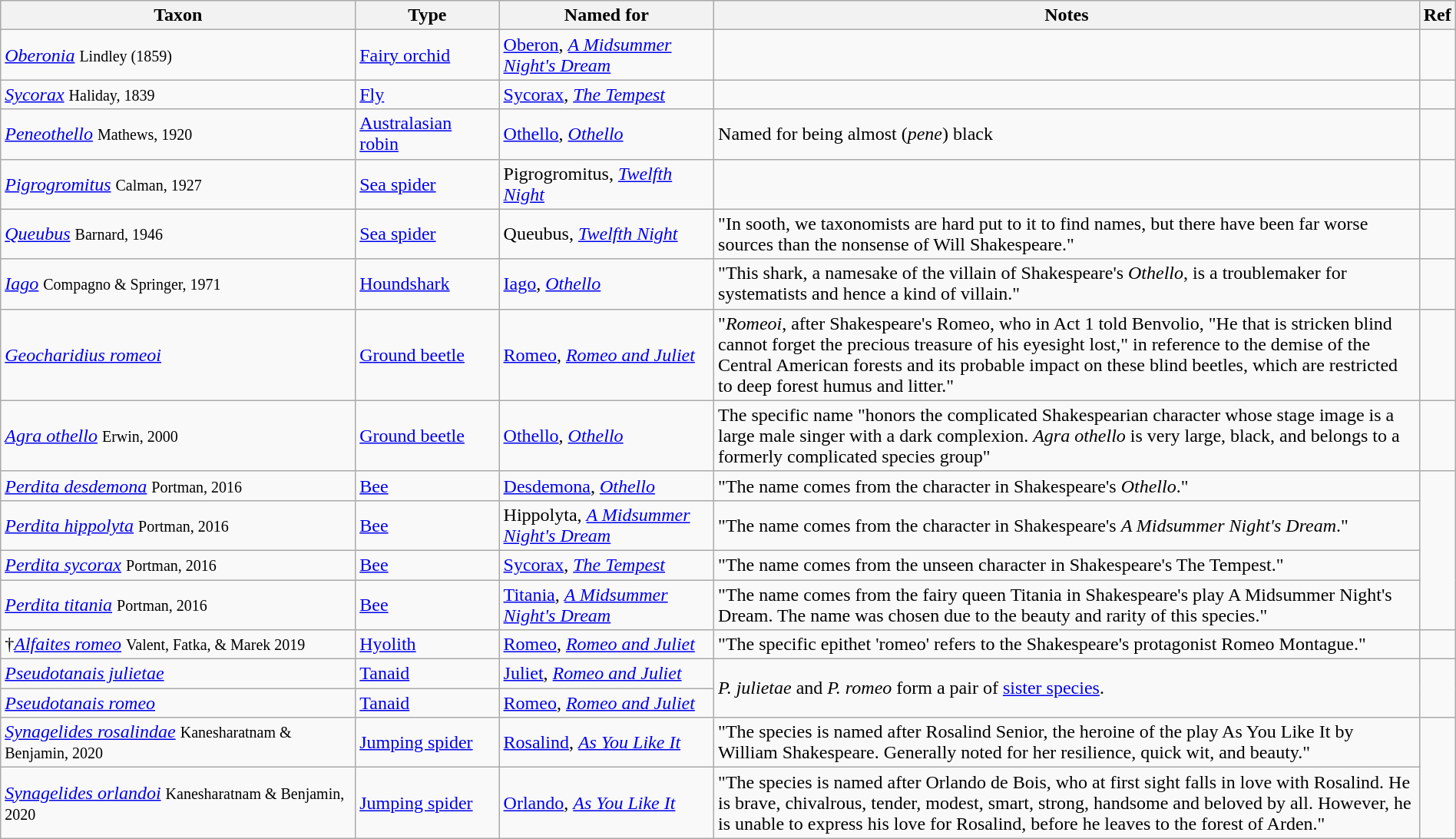<table class="wikitable sortable" width="100%">
<tr>
<th style="width:25%;">Taxon</th>
<th style="width:10%;">Type</th>
<th style="width:15%;">Named for</th>
<th style="width:50%;">Notes</th>
<th class="unsortable">Ref</th>
</tr>
<tr>
<td><em><a href='#'>Oberonia</a></em> <small>Lindley (1859)</small></td>
<td><a href='#'>Fairy orchid</a></td>
<td><a href='#'>Oberon</a>, <em><a href='#'>A Midsummer Night's Dream</a></em></td>
<td></td>
<td></td>
</tr>
<tr>
<td><em><a href='#'>Sycorax</a></em> <small>Haliday, 1839</small></td>
<td><a href='#'>Fly</a></td>
<td><a href='#'>Sycorax</a>, <em><a href='#'>The Tempest</a></em></td>
<td></td>
<td></td>
</tr>
<tr>
<td><em><a href='#'>Peneothello</a></em> <small>Mathews, 1920</small></td>
<td><a href='#'>Australasian robin</a></td>
<td><a href='#'>Othello</a>, <em><a href='#'>Othello</a></em></td>
<td>Named for being almost (<em>pene</em>) black</td>
<td></td>
</tr>
<tr>
<td><em><a href='#'>Pigrogromitus</a></em> <small>Calman, 1927</small></td>
<td><a href='#'>Sea spider</a></td>
<td>Pigrogromitus, <em><a href='#'>Twelfth Night</a></em></td>
<td></td>
<td></td>
</tr>
<tr>
<td><em><a href='#'>Queubus</a></em> <small>Barnard, 1946</small></td>
<td><a href='#'>Sea spider</a></td>
<td>Queubus, <em><a href='#'>Twelfth Night</a></em></td>
<td>"In sooth, we taxonomists are hard put to it to find names, but there have been far worse sources than the nonsense of Will Shakespeare."</td>
<td></td>
</tr>
<tr>
<td><a href='#'><em>Iago</em></a> <small>Compagno & Springer, 1971</small></td>
<td><a href='#'>Houndshark</a></td>
<td><a href='#'>Iago</a>, <em><a href='#'>Othello</a></em></td>
<td>"This shark, a namesake of the villain of Shakespeare's <em>Othello</em>, is a troublemaker for systematists and hence a kind of villain."</td>
<td></td>
</tr>
<tr>
<td><em><a href='#'>Geocharidius romeoi</a></em> </td>
<td><a href='#'>Ground beetle</a></td>
<td><a href='#'>Romeo</a>, <em><a href='#'>Romeo and Juliet</a></em></td>
<td>"<em>Romeoi</em>, after Shakespeare's Romeo, who in Act 1 told Benvolio, "He that is stricken blind cannot forget the precious treasure of his eyesight lost," in reference to the demise of the Central American forests and its probable impact on these blind beetles, which are restricted to deep forest humus and litter."</td>
<td></td>
</tr>
<tr>
<td><a href='#'><em>Agra othello</em></a> <small>Erwin, 2000</small></td>
<td><a href='#'>Ground beetle</a></td>
<td><a href='#'>Othello</a>, <em><a href='#'>Othello</a></em></td>
<td>The specific name "honors the complicated Shakespearian character whose stage image is a large male singer with a dark complexion. <em>Agra othello</em> is very large, black, and belongs to a formerly complicated species group"</td>
<td></td>
</tr>
<tr>
<td><em><a href='#'>Perdita desdemona</a></em> <small>Portman, 2016</small></td>
<td><a href='#'>Bee</a></td>
<td><a href='#'>Desdemona</a>, <em><a href='#'>Othello</a></em></td>
<td>"The name comes from the character in Shakespeare's <em>Othello</em>."</td>
<td rowspan="4"></td>
</tr>
<tr>
<td><em><a href='#'>Perdita hippolyta</a></em> <small>Portman, 2016</small></td>
<td><a href='#'>Bee</a></td>
<td>Hippolyta, <em><a href='#'>A Midsummer Night's Dream</a></em></td>
<td>"The name comes from the character in Shakespeare's <em>A Midsummer Night's Dream</em>."</td>
</tr>
<tr>
<td><em><a href='#'>Perdita sycorax</a></em> <small>Portman, 2016</small></td>
<td><a href='#'>Bee</a></td>
<td><a href='#'>Sycorax</a>, <em><a href='#'>The Tempest</a></em></td>
<td>"The name comes from the unseen character in Shakespeare's The Tempest."</td>
</tr>
<tr>
<td><em><a href='#'>Perdita titania</a></em> <small>Portman, 2016</small></td>
<td><a href='#'>Bee</a></td>
<td><a href='#'>Titania</a>, <em><a href='#'>A Midsummer Night's Dream</a></em></td>
<td>"The name comes from the fairy queen Titania in Shakespeare's play A Midsummer Night's Dream. The name was chosen due to the beauty and rarity of this species."</td>
</tr>
<tr>
<td>†<a href='#'><em>Alfaites romeo</em></a> <small>Valent, Fatka, & Marek 2019</small></td>
<td><a href='#'>Hyolith</a></td>
<td><a href='#'>Romeo</a>, <em><a href='#'>Romeo and Juliet</a></em></td>
<td>"The specific epithet 'romeo' refers to the Shakespeare's protagonist Romeo Montague."</td>
<td></td>
</tr>
<tr>
<td><em><a href='#'>Pseudotanais julietae</a></em> </td>
<td><a href='#'>Tanaid</a></td>
<td><a href='#'>Juliet</a>, <em><a href='#'>Romeo and Juliet</a></em></td>
<td rowspan="2"><em>P. julietae</em> and <em>P. romeo</em> form a pair of <a href='#'>sister species</a>.</td>
<td rowspan="2"></td>
</tr>
<tr>
<td><em><a href='#'>Pseudotanais romeo</a></em> </td>
<td><a href='#'>Tanaid</a></td>
<td><a href='#'>Romeo</a>, <em><a href='#'>Romeo and Juliet</a></em></td>
</tr>
<tr>
<td><a href='#'><em>Synagelides rosalindae</em></a> <small>Kanesharatnam & Benjamin, 2020</small></td>
<td><a href='#'>Jumping spider</a></td>
<td><a href='#'>Rosalind</a>, <em><a href='#'>As You Like It</a></em></td>
<td>"The species is named after Rosalind Senior, the heroine of the play As You Like It by William Shakespeare. Generally noted for her resilience, quick wit, and beauty."</td>
<td rowspan="2"></td>
</tr>
<tr>
<td><a href='#'><em>Synagelides orlandoi</em></a> <small>Kanesharatnam & Benjamin, 2020</small></td>
<td><a href='#'>Jumping spider</a></td>
<td><a href='#'>Orlando</a>, <em><a href='#'>As You Like It</a></em></td>
<td>"The species is named after Orlando de Bois, who at first sight falls in love with Rosalind. He is brave, chivalrous, tender, modest, smart, strong, handsome and beloved by all. However, he is unable to express his love for Rosalind, before he leaves to the forest of Arden."</td>
</tr>
</table>
